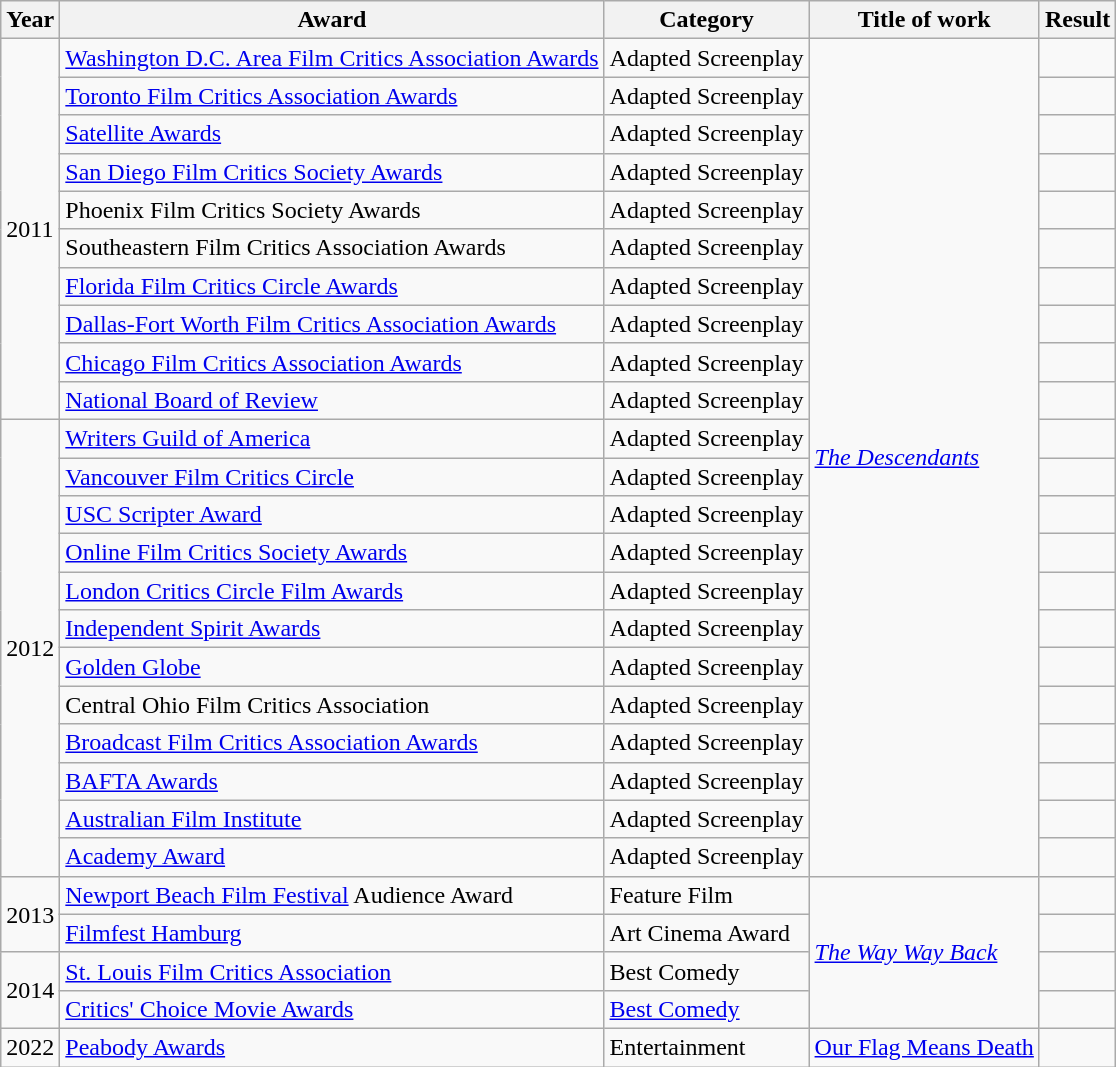<table class="wikitable sortable">
<tr>
<th>Year</th>
<th>Award</th>
<th>Category</th>
<th>Title of work</th>
<th>Result</th>
</tr>
<tr>
<td rowspan=10>2011</td>
<td><a href='#'>Washington D.C. Area Film Critics Association Awards</a></td>
<td>Adapted Screenplay</td>
<td rowspan=22><em><a href='#'>The Descendants</a></em></td>
<td></td>
</tr>
<tr>
<td><a href='#'>Toronto Film Critics Association Awards</a></td>
<td>Adapted Screenplay</td>
<td></td>
</tr>
<tr>
<td><a href='#'>Satellite Awards</a></td>
<td>Adapted Screenplay</td>
<td></td>
</tr>
<tr>
<td><a href='#'>San Diego Film Critics Society Awards</a></td>
<td>Adapted Screenplay</td>
<td></td>
</tr>
<tr>
<td>Phoenix Film Critics Society Awards</td>
<td>Adapted Screenplay</td>
<td></td>
</tr>
<tr>
<td>Southeastern Film Critics Association Awards</td>
<td>Adapted Screenplay</td>
<td></td>
</tr>
<tr>
<td><a href='#'>Florida Film Critics Circle Awards</a></td>
<td>Adapted Screenplay</td>
<td></td>
</tr>
<tr>
<td><a href='#'>Dallas-Fort Worth Film Critics Association Awards</a></td>
<td>Adapted Screenplay</td>
<td></td>
</tr>
<tr>
<td><a href='#'>Chicago Film Critics Association Awards</a></td>
<td>Adapted Screenplay</td>
<td></td>
</tr>
<tr>
<td><a href='#'>National Board of Review</a></td>
<td>Adapted Screenplay</td>
<td></td>
</tr>
<tr>
<td rowspan=12>2012</td>
<td><a href='#'>Writers Guild of America</a></td>
<td>Adapted Screenplay</td>
<td></td>
</tr>
<tr>
<td><a href='#'>Vancouver Film Critics Circle</a></td>
<td>Adapted Screenplay</td>
<td></td>
</tr>
<tr>
<td><a href='#'>USC Scripter Award</a></td>
<td>Adapted Screenplay</td>
<td></td>
</tr>
<tr>
<td><a href='#'>Online Film Critics Society Awards</a></td>
<td>Adapted Screenplay</td>
<td></td>
</tr>
<tr>
<td><a href='#'>London Critics Circle Film Awards</a></td>
<td>Adapted Screenplay</td>
<td></td>
</tr>
<tr>
<td><a href='#'>Independent Spirit Awards</a></td>
<td>Adapted Screenplay</td>
<td></td>
</tr>
<tr>
<td><a href='#'>Golden Globe</a></td>
<td>Adapted Screenplay</td>
<td></td>
</tr>
<tr>
<td>Central Ohio Film Critics Association</td>
<td>Adapted Screenplay</td>
<td></td>
</tr>
<tr>
<td><a href='#'>Broadcast Film Critics Association Awards</a></td>
<td>Adapted Screenplay</td>
<td></td>
</tr>
<tr>
<td><a href='#'>BAFTA Awards</a></td>
<td>Adapted Screenplay</td>
<td></td>
</tr>
<tr>
<td><a href='#'>Australian Film Institute</a></td>
<td>Adapted Screenplay</td>
<td></td>
</tr>
<tr>
<td><a href='#'>Academy Award</a></td>
<td>Adapted Screenplay</td>
<td></td>
</tr>
<tr>
<td rowspan=2>2013</td>
<td><a href='#'>Newport Beach Film Festival</a> Audience Award</td>
<td>Feature Film</td>
<td rowspan=4><em><a href='#'>The Way Way Back</a></em></td>
<td></td>
</tr>
<tr>
<td><a href='#'>Filmfest Hamburg</a></td>
<td>Art Cinema Award</td>
<td></td>
</tr>
<tr>
<td rowspan=2>2014</td>
<td><a href='#'>St. Louis Film Critics Association</a></td>
<td>Best Comedy</td>
<td></td>
</tr>
<tr>
<td rowspan=1><a href='#'>Critics' Choice Movie Awards</a></td>
<td><a href='#'>Best Comedy</a></td>
<td></td>
</tr>
<tr>
<td>2022</td>
<td><a href='#'>Peabody Awards</a></td>
<td>Entertainment</td>
<td><a href='#'>Our Flag Means Death</a></td>
<td></td>
</tr>
</table>
